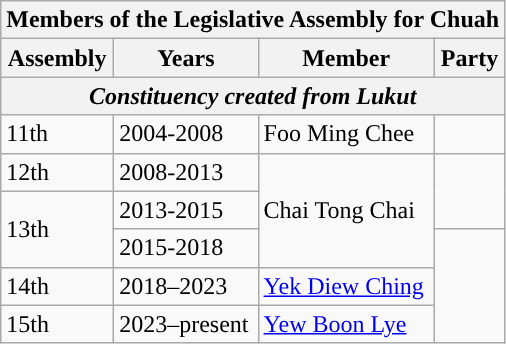<table class=wikitable>
<tr>
<th colspan=4>Members of the Legislative Assembly for Chuah</th>
</tr>
<tr>
<th>Assembly</th>
<th>Years</th>
<th>Member</th>
<th>Party</th>
</tr>
<tr>
<th colspan=4 align=center><em>Constituency created from Lukut</em></th>
</tr>
<tr>
<td>11th</td>
<td>2004-2008</td>
<td>Foo Ming Chee</td>
<td></td>
</tr>
<tr>
<td>12th</td>
<td>2008-2013</td>
<td rowspan=3>Chai Tong Chai</td>
<td rowspan="2"></td>
</tr>
<tr>
<td rowspan=2>13th</td>
<td>2013-2015</td>
</tr>
<tr>
<td>2015-2018</td>
<td rowspan=3></td>
</tr>
<tr>
<td>14th</td>
<td>2018–2023</td>
<td><a href='#'>Yek Diew Ching</a></td>
</tr>
<tr>
<td>15th</td>
<td>2023–present</td>
<td><a href='#'>Yew Boon Lye</a></td>
</tr>
</table>
